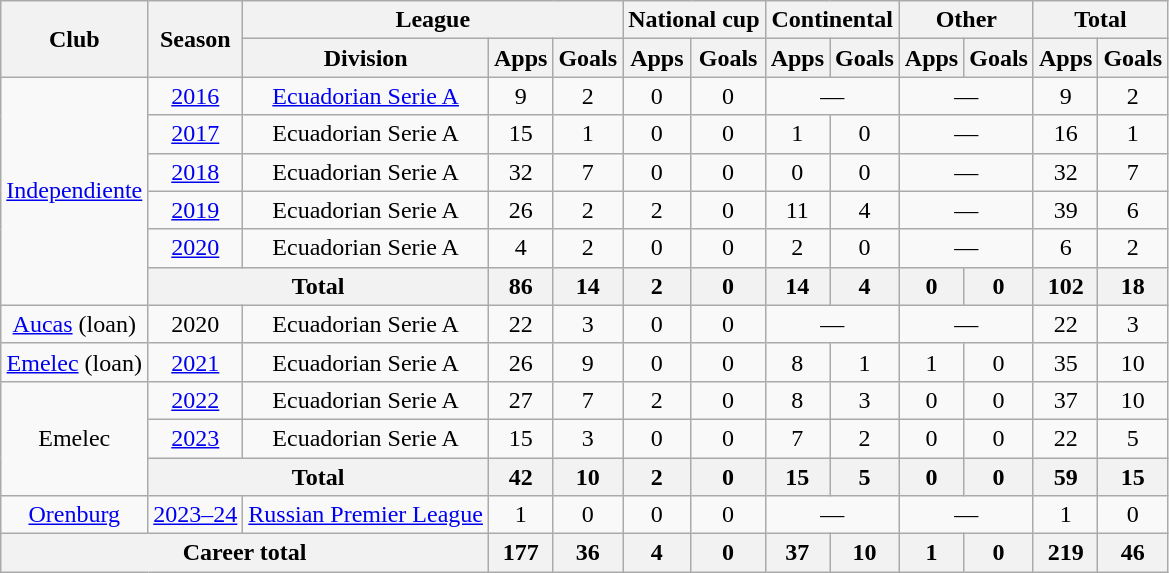<table class="wikitable" style="text-align: center;">
<tr>
<th rowspan=2>Club</th>
<th rowspan=2>Season</th>
<th colspan=3>League</th>
<th colspan=2>National cup</th>
<th colspan=2>Continental</th>
<th colspan=2>Other</th>
<th colspan=2>Total</th>
</tr>
<tr>
<th>Division</th>
<th>Apps</th>
<th>Goals</th>
<th>Apps</th>
<th>Goals</th>
<th>Apps</th>
<th>Goals</th>
<th>Apps</th>
<th>Goals</th>
<th>Apps</th>
<th>Goals</th>
</tr>
<tr>
<td rowspan="6"><a href='#'>Independiente</a></td>
<td><a href='#'>2016</a></td>
<td><a href='#'>Ecuadorian Serie A</a></td>
<td>9</td>
<td>2</td>
<td>0</td>
<td>0</td>
<td colspan="2">—</td>
<td colspan="2">—</td>
<td>9</td>
<td>2</td>
</tr>
<tr>
<td><a href='#'>2017</a></td>
<td>Ecuadorian Serie A</td>
<td>15</td>
<td>1</td>
<td>0</td>
<td>0</td>
<td>1</td>
<td>0</td>
<td colspan="2">—</td>
<td>16</td>
<td>1</td>
</tr>
<tr>
<td><a href='#'>2018</a></td>
<td>Ecuadorian Serie A</td>
<td>32</td>
<td>7</td>
<td>0</td>
<td>0</td>
<td>0</td>
<td>0</td>
<td colspan="2">—</td>
<td>32</td>
<td>7</td>
</tr>
<tr>
<td><a href='#'>2019</a></td>
<td>Ecuadorian Serie A</td>
<td>26</td>
<td>2</td>
<td>2</td>
<td>0</td>
<td>11</td>
<td>4</td>
<td colspan="2">—</td>
<td>39</td>
<td>6</td>
</tr>
<tr>
<td><a href='#'>2020</a></td>
<td>Ecuadorian Serie A</td>
<td>4</td>
<td>2</td>
<td>0</td>
<td>0</td>
<td>2</td>
<td>0</td>
<td colspan="2">—</td>
<td>6</td>
<td>2</td>
</tr>
<tr>
<th colspan="2">Total</th>
<th>86</th>
<th>14</th>
<th>2</th>
<th>0</th>
<th>14</th>
<th>4</th>
<th>0</th>
<th>0</th>
<th>102</th>
<th>18</th>
</tr>
<tr>
<td><a href='#'>Aucas</a> (loan)</td>
<td>2020</td>
<td>Ecuadorian Serie A</td>
<td>22</td>
<td>3</td>
<td>0</td>
<td>0</td>
<td colspan="2">—</td>
<td colspan="2">—</td>
<td>22</td>
<td>3</td>
</tr>
<tr>
<td><a href='#'>Emelec</a> (loan)</td>
<td><a href='#'>2021</a></td>
<td>Ecuadorian Serie A</td>
<td>26</td>
<td>9</td>
<td>0</td>
<td>0</td>
<td>8</td>
<td>1</td>
<td>1</td>
<td>0</td>
<td>35</td>
<td>10</td>
</tr>
<tr>
<td rowspan="3">Emelec</td>
<td><a href='#'>2022</a></td>
<td>Ecuadorian Serie A</td>
<td>27</td>
<td>7</td>
<td>2</td>
<td>0</td>
<td>8</td>
<td>3</td>
<td>0</td>
<td>0</td>
<td>37</td>
<td>10</td>
</tr>
<tr>
<td><a href='#'>2023</a></td>
<td>Ecuadorian Serie A</td>
<td>15</td>
<td>3</td>
<td>0</td>
<td>0</td>
<td>7</td>
<td>2</td>
<td>0</td>
<td>0</td>
<td>22</td>
<td>5</td>
</tr>
<tr>
<th colspan="2">Total</th>
<th>42</th>
<th>10</th>
<th>2</th>
<th>0</th>
<th>15</th>
<th>5</th>
<th>0</th>
<th>0</th>
<th>59</th>
<th>15</th>
</tr>
<tr>
<td><a href='#'>Orenburg</a></td>
<td><a href='#'>2023–24</a></td>
<td><a href='#'>Russian Premier League</a></td>
<td>1</td>
<td>0</td>
<td>0</td>
<td>0</td>
<td colspan="2">—</td>
<td colspan="2">—</td>
<td>1</td>
<td>0</td>
</tr>
<tr>
<th colspan="3">Career total</th>
<th>177</th>
<th>36</th>
<th>4</th>
<th>0</th>
<th>37</th>
<th>10</th>
<th>1</th>
<th>0</th>
<th>219</th>
<th>46</th>
</tr>
</table>
